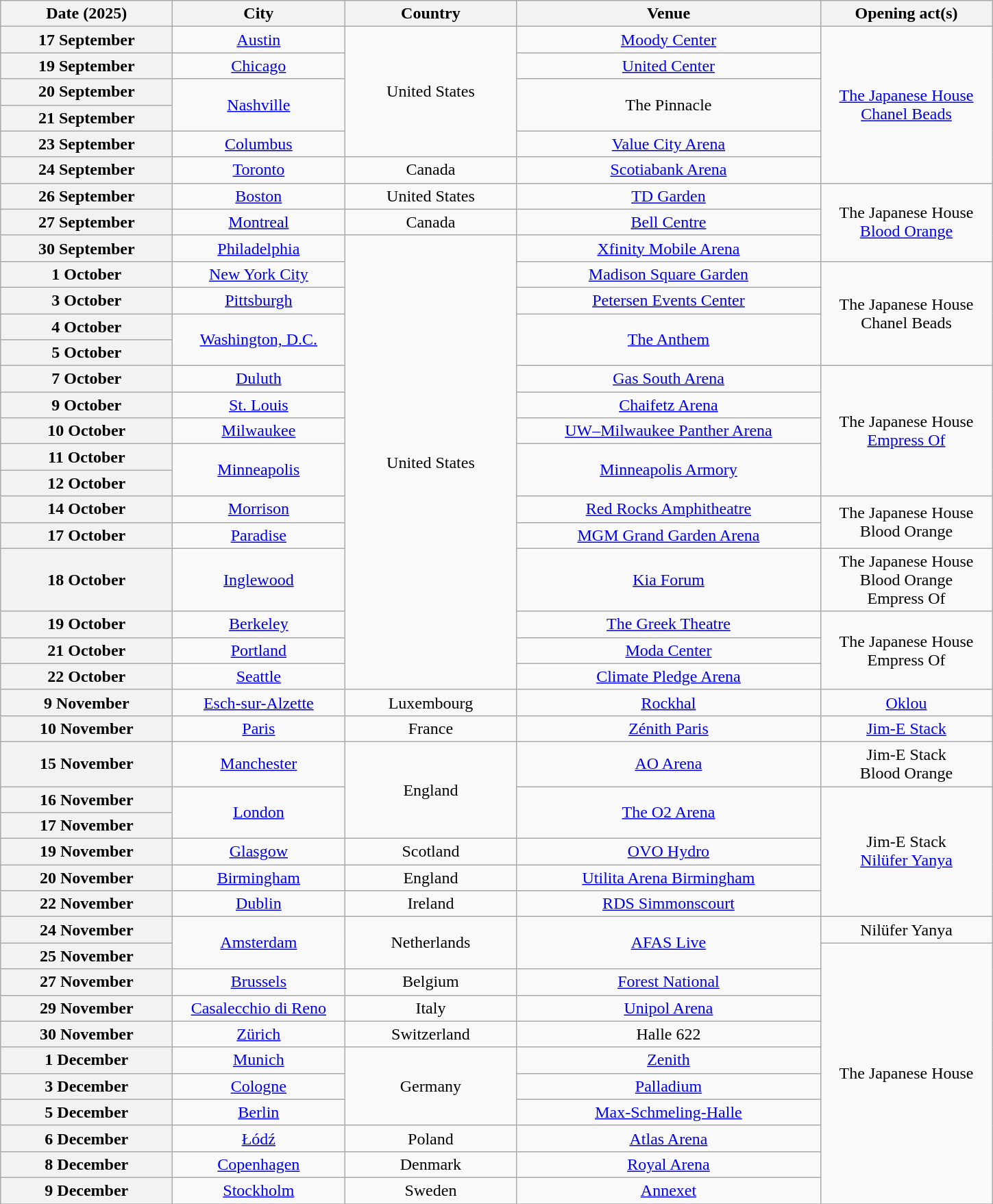<table class="wikitable plainrowheaders" style="text-align:center;">
<tr>
<th scope="col" style="width:10em;">Date (2025)</th>
<th scope="col" style="width:10em;">City</th>
<th scope="col" style="width:10em;">Country</th>
<th scope="col" style="width:18em;">Venue</th>
<th scope="col" style="width:10em;">Opening act(s)</th>
</tr>
<tr>
<th scope="row" style="text-align:center;">17 September</th>
<td><a href='#'>Austin</a></td>
<td rowspan="5">United States</td>
<td><a href='#'>Moody Center</a></td>
<td rowspan="6"><a href='#'>The Japanese House</a><br><a href='#'>Chanel Beads</a></td>
</tr>
<tr>
<th scope="row" style="text-align:center;">19 September</th>
<td><a href='#'>Chicago</a></td>
<td><a href='#'>United Center</a></td>
</tr>
<tr>
<th scope="row" style="text-align:center;">20 September</th>
<td rowspan="2"><a href='#'>Nashville</a></td>
<td rowspan="2">The Pinnacle</td>
</tr>
<tr>
<th scope="row" style="text-align:center;">21 September</th>
</tr>
<tr>
<th scope="row" style="text-align:center;">23 September</th>
<td><a href='#'>Columbus</a></td>
<td><a href='#'>Value City Arena</a></td>
</tr>
<tr>
<th scope="row" style="text-align:center;">24 September</th>
<td><a href='#'>Toronto</a></td>
<td>Canada</td>
<td><a href='#'>Scotiabank Arena</a></td>
</tr>
<tr>
<th scope="row" style="text-align:center;">26 September</th>
<td><a href='#'>Boston</a></td>
<td>United States</td>
<td><a href='#'>TD Garden</a></td>
<td rowspan="3">The Japanese House<br><a href='#'>Blood Orange</a></td>
</tr>
<tr>
<th scope="row" style="text-align:center;">27 September</th>
<td><a href='#'>Montreal</a></td>
<td>Canada</td>
<td><a href='#'>Bell Centre</a></td>
</tr>
<tr>
<th scope="row" style="text-align:center;">30 September</th>
<td><a href='#'>Philadelphia</a></td>
<td rowspan="16">United States</td>
<td><a href='#'>Xfinity Mobile Arena</a></td>
</tr>
<tr>
<th scope="row" style="text-align:center;">1 October</th>
<td><a href='#'>New York City</a></td>
<td><a href='#'>Madison Square Garden</a></td>
<td rowspan="4">The Japanese House<br>Chanel Beads</td>
</tr>
<tr>
<th scope="row" style="text-align:center;">3 October</th>
<td><a href='#'>Pittsburgh</a></td>
<td><a href='#'>Petersen Events Center</a></td>
</tr>
<tr>
<th scope="row" style="text-align:center;">4 October</th>
<td rowspan="2"><a href='#'>Washington, D.C.</a></td>
<td rowspan="2"><a href='#'>The Anthem</a></td>
</tr>
<tr>
<th scope="row" style="text-align:center;">5 October</th>
</tr>
<tr>
<th scope="row" style="text-align:center;">7 October</th>
<td><a href='#'>Duluth</a></td>
<td><a href='#'>Gas South Arena</a></td>
<td rowspan="5">The Japanese House<br><a href='#'>Empress Of</a></td>
</tr>
<tr>
<th scope="row" style="text-align:center;">9 October</th>
<td><a href='#'>St. Louis</a></td>
<td><a href='#'>Chaifetz Arena</a></td>
</tr>
<tr>
<th scope="row" style="text-align:center;">10 October</th>
<td><a href='#'>Milwaukee</a></td>
<td><a href='#'>UW–Milwaukee Panther Arena</a></td>
</tr>
<tr>
<th scope="row" style="text-align:center;">11 October</th>
<td rowspan="2"><a href='#'>Minneapolis</a></td>
<td rowspan="2"><a href='#'>Minneapolis Armory</a></td>
</tr>
<tr>
<th scope="row" style="text-align:center;">12 October</th>
</tr>
<tr>
<th scope="row" style="text-align:center;">14 October</th>
<td><a href='#'>Morrison</a></td>
<td><a href='#'>Red Rocks Amphitheatre</a></td>
<td rowspan="2">The Japanese House<br>Blood Orange</td>
</tr>
<tr>
<th scope="row" style="text-align:center;">17 October</th>
<td><a href='#'>Paradise</a></td>
<td><a href='#'>MGM Grand Garden Arena</a></td>
</tr>
<tr>
<th scope="row" style="text-align:center;">18 October</th>
<td><a href='#'>Inglewood</a></td>
<td><a href='#'>Kia Forum</a></td>
<td>The Japanese House<br>Blood Orange<br>Empress Of</td>
</tr>
<tr>
<th scope="row" style="text-align:center;">19 October</th>
<td><a href='#'>Berkeley</a></td>
<td><a href='#'>The Greek Theatre</a></td>
<td rowspan="3">The Japanese House<br>Empress Of</td>
</tr>
<tr>
<th scope="row" style="text-align:center;">21 October</th>
<td><a href='#'>Portland</a></td>
<td><a href='#'>Moda Center</a></td>
</tr>
<tr>
<th scope="row" style="text-align:center;">22 October</th>
<td><a href='#'>Seattle</a></td>
<td><a href='#'>Climate Pledge Arena</a></td>
</tr>
<tr>
<th scope="row" style="text-align:center;">9 November</th>
<td><a href='#'>Esch-sur-Alzette</a></td>
<td>Luxembourg</td>
<td><a href='#'>Rockhal</a></td>
<td><a href='#'>Oklou</a></td>
</tr>
<tr>
<th scope="row" style="text-align:center;">10 November</th>
<td><a href='#'>Paris</a></td>
<td>France</td>
<td><a href='#'>Zénith Paris</a></td>
<td><a href='#'>Jim-E Stack</a></td>
</tr>
<tr>
<th scope="row" style="text-align:center;">15 November</th>
<td><a href='#'>Manchester</a></td>
<td rowspan="3">England</td>
<td><a href='#'>AO Arena</a></td>
<td>Jim-E Stack<br>Blood Orange</td>
</tr>
<tr>
<th scope="row" style="text-align:center;">16 November</th>
<td rowspan="2"><a href='#'>London</a></td>
<td rowspan="2"><a href='#'>The O2 Arena</a></td>
<td rowspan="5">Jim-E Stack<br><a href='#'>Nilüfer Yanya</a></td>
</tr>
<tr>
<th scope="row" style="text-align:center;">17 November</th>
</tr>
<tr>
<th scope="row" style="text-align:center;">19 November</th>
<td><a href='#'>Glasgow</a></td>
<td>Scotland</td>
<td><a href='#'>OVO Hydro</a></td>
</tr>
<tr>
<th scope="row" style="text-align:center;">20 November</th>
<td><a href='#'>Birmingham</a></td>
<td>England</td>
<td><a href='#'>Utilita Arena Birmingham</a></td>
</tr>
<tr>
<th scope="row" style="text-align:center;">22 November</th>
<td><a href='#'>Dublin</a></td>
<td>Ireland</td>
<td><a href='#'>RDS Simmonscourt</a></td>
</tr>
<tr>
<th scope="row" style="text-align:center;">24 November</th>
<td rowspan="2"><a href='#'>Amsterdam</a></td>
<td rowspan="2">Netherlands</td>
<td rowspan="2"><a href='#'>AFAS Live</a></td>
<td>Nilüfer Yanya</td>
</tr>
<tr>
<th scope="row" style="text-align:center;">25 November</th>
<td rowspan="10">The Japanese House</td>
</tr>
<tr>
<th scope="row" style="text-align:center;">27 November</th>
<td><a href='#'>Brussels</a></td>
<td>Belgium</td>
<td><a href='#'>Forest National</a></td>
</tr>
<tr>
<th scope="row" style="text-align:center;">29 November</th>
<td><a href='#'>Casalecchio di Reno</a></td>
<td>Italy</td>
<td><a href='#'>Unipol Arena</a></td>
</tr>
<tr>
<th scope="row" style="text-align:center;">30 November</th>
<td><a href='#'>Zürich</a></td>
<td>Switzerland</td>
<td>Halle 622</td>
</tr>
<tr>
<th scope="row" style="text-align:center;">1 December</th>
<td><a href='#'>Munich</a></td>
<td rowspan="3">Germany</td>
<td><a href='#'>Zenith</a></td>
</tr>
<tr>
<th scope="row" style="text-align:center;">3 December</th>
<td><a href='#'>Cologne</a></td>
<td><a href='#'>Palladium</a></td>
</tr>
<tr>
<th scope="row" style="text-align:center;">5 December</th>
<td><a href='#'>Berlin</a></td>
<td><a href='#'>Max-Schmeling-Halle</a></td>
</tr>
<tr>
<th scope="row" style="text-align:center;">6 December</th>
<td><a href='#'>Łódź</a></td>
<td>Poland</td>
<td><a href='#'>Atlas Arena</a></td>
</tr>
<tr>
<th scope="row" style="text-align:center;">8 December</th>
<td><a href='#'>Copenhagen</a></td>
<td>Denmark</td>
<td><a href='#'>Royal Arena</a></td>
</tr>
<tr>
<th scope="row" style="text-align:center;">9 December</th>
<td><a href='#'>Stockholm</a></td>
<td>Sweden</td>
<td><a href='#'>Annexet</a></td>
</tr>
<tr>
</tr>
</table>
